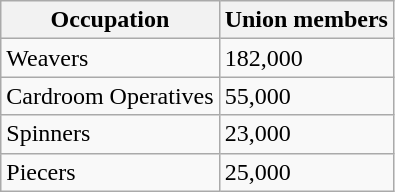<table class="wikitable">
<tr>
<th>Occupation</th>
<th>Union members</th>
</tr>
<tr>
<td>Weavers</td>
<td>182,000</td>
</tr>
<tr>
<td>Cardroom Operatives</td>
<td>55,000</td>
</tr>
<tr>
<td>Spinners</td>
<td>23,000</td>
</tr>
<tr>
<td>Piecers</td>
<td>25,000</td>
</tr>
</table>
